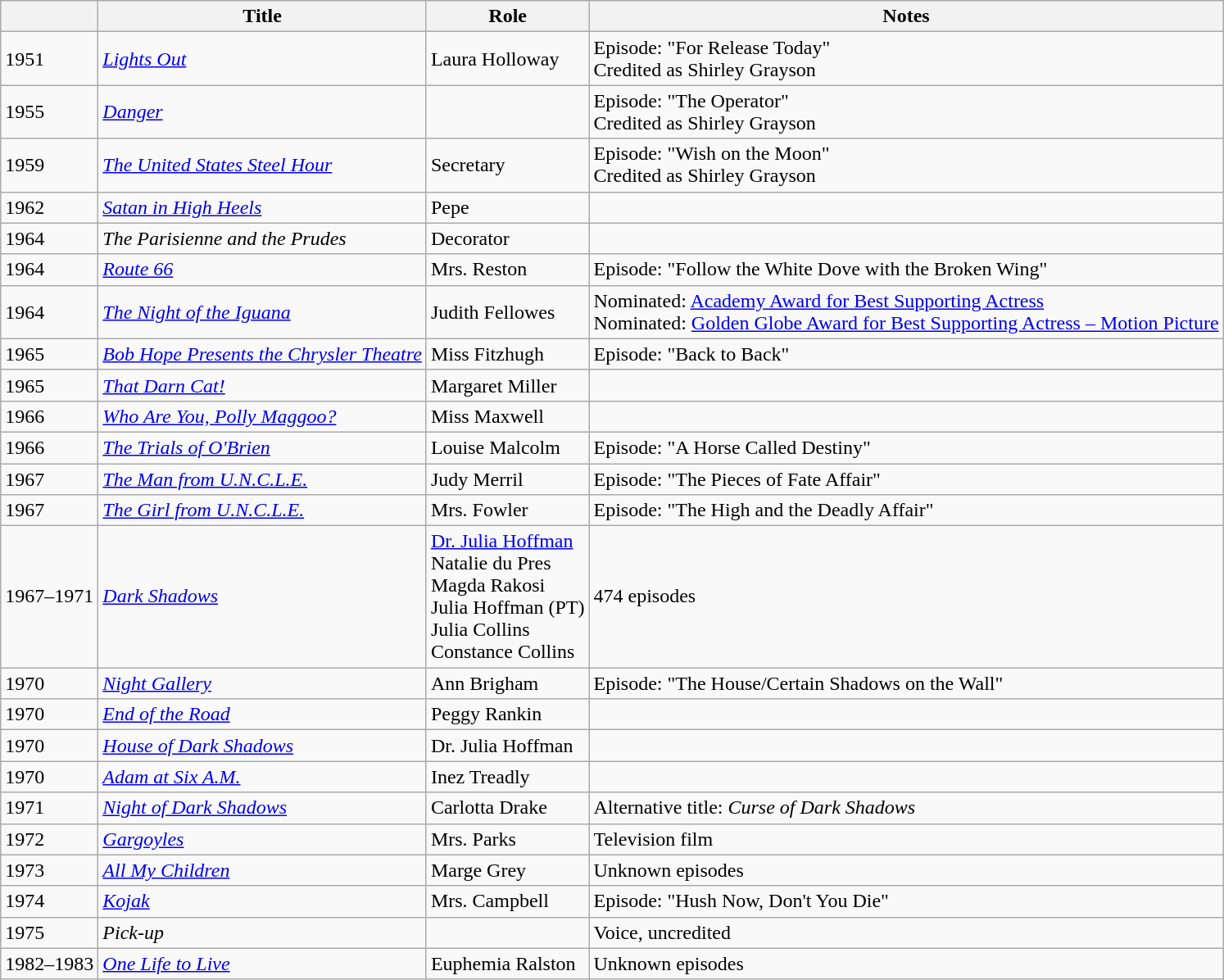<table class="wikitable sortable">
<tr>
<th></th>
<th>Title</th>
<th>Role</th>
<th class="unsortable">Notes</th>
</tr>
<tr>
<td>1951</td>
<td><em><a href='#'>Lights Out</a></em></td>
<td>Laura Holloway</td>
<td>Episode: "For Release Today"<br>Credited as Shirley Grayson</td>
</tr>
<tr>
<td>1955</td>
<td><em><a href='#'>Danger</a></em></td>
<td></td>
<td>Episode: "The Operator"<br>Credited as Shirley Grayson</td>
</tr>
<tr>
<td>1959</td>
<td><em><a href='#'>The United States Steel Hour</a></em></td>
<td>Secretary</td>
<td>Episode: "Wish on the Moon"<br>Credited as Shirley Grayson</td>
</tr>
<tr>
<td>1962</td>
<td><em><a href='#'>Satan in High Heels</a></em></td>
<td>Pepe</td>
<td></td>
</tr>
<tr>
<td>1964</td>
<td><em>The Parisienne and the Prudes</em></td>
<td>Decorator</td>
<td></td>
</tr>
<tr>
<td>1964</td>
<td><em><a href='#'>Route 66</a></em></td>
<td>Mrs. Reston</td>
<td>Episode: "Follow the White Dove with the Broken Wing"</td>
</tr>
<tr>
<td>1964</td>
<td><em><a href='#'>The Night of the Iguana</a></em></td>
<td>Judith Fellowes</td>
<td>Nominated: <a href='#'>Academy Award for Best Supporting Actress</a><br>Nominated: <a href='#'>Golden Globe Award for Best Supporting Actress – Motion Picture</a></td>
</tr>
<tr>
<td>1965</td>
<td><em><a href='#'>Bob Hope Presents the Chrysler Theatre</a></em></td>
<td>Miss Fitzhugh</td>
<td>Episode: "Back to Back"</td>
</tr>
<tr>
<td>1965</td>
<td><em><a href='#'>That Darn Cat!</a></em></td>
<td>Margaret Miller</td>
<td></td>
</tr>
<tr>
<td>1966</td>
<td><em><a href='#'>Who Are You, Polly Maggoo?</a></em></td>
<td>Miss Maxwell</td>
<td></td>
</tr>
<tr>
<td>1966</td>
<td><em><a href='#'>The Trials of O'Brien</a></em></td>
<td>Louise Malcolm</td>
<td>Episode: "A Horse Called Destiny"</td>
</tr>
<tr>
<td>1967</td>
<td><em><a href='#'>The Man from U.N.C.L.E.</a></em></td>
<td>Judy Merril</td>
<td>Episode: "The Pieces of Fate Affair"</td>
</tr>
<tr>
<td>1967</td>
<td><em><a href='#'>The Girl from U.N.C.L.E.</a></em></td>
<td>Mrs. Fowler</td>
<td>Episode: "The High and the Deadly Affair"</td>
</tr>
<tr>
<td>1967–1971</td>
<td><em><a href='#'>Dark Shadows</a></em></td>
<td><a href='#'>Dr. Julia Hoffman</a><br>Natalie du Pres<br>Magda Rakosi<br>Julia Hoffman (PT)<br>Julia Collins<br>Constance Collins</td>
<td>474 episodes</td>
</tr>
<tr>
<td>1970</td>
<td><em><a href='#'>Night Gallery</a></em></td>
<td>Ann Brigham</td>
<td>Episode: "The House/Certain Shadows on the Wall"</td>
</tr>
<tr>
<td>1970</td>
<td><em><a href='#'>End of the Road</a></em></td>
<td>Peggy Rankin</td>
<td></td>
</tr>
<tr>
<td>1970</td>
<td><em><a href='#'>House of Dark Shadows</a></em></td>
<td>Dr. Julia Hoffman</td>
<td></td>
</tr>
<tr>
<td>1970</td>
<td><em><a href='#'>Adam at Six A.M.</a></em></td>
<td>Inez Treadly</td>
<td></td>
</tr>
<tr>
<td>1971</td>
<td><em><a href='#'>Night of Dark Shadows</a></em></td>
<td>Carlotta Drake</td>
<td>Alternative title: <em>Curse of Dark Shadows</em></td>
</tr>
<tr>
<td>1972</td>
<td><em><a href='#'>Gargoyles</a></em></td>
<td>Mrs. Parks</td>
<td>Television film</td>
</tr>
<tr>
<td>1973</td>
<td><em><a href='#'>All My Children</a></em></td>
<td>Marge Grey</td>
<td>Unknown episodes</td>
</tr>
<tr>
<td>1974</td>
<td><em><a href='#'>Kojak</a></em></td>
<td>Mrs. Campbell</td>
<td>Episode: "Hush Now, Don't You Die"</td>
</tr>
<tr>
<td>1975</td>
<td><em>Pick-up</em></td>
<td></td>
<td>Voice, uncredited</td>
</tr>
<tr>
<td>1982–1983</td>
<td><em><a href='#'>One Life to Live</a></em></td>
<td>Euphemia Ralston</td>
<td>Unknown episodes</td>
</tr>
</table>
